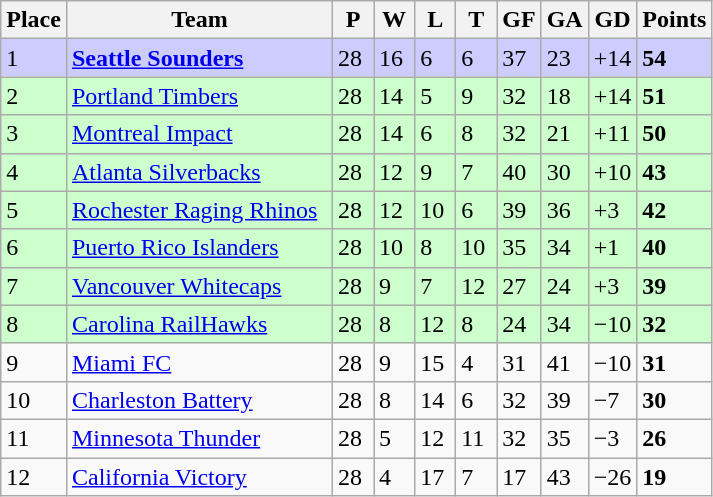<table class="wikitable">
<tr>
<th>Place</th>
<th width="170">Team</th>
<th width="20">P</th>
<th width="20">W</th>
<th width="20">L</th>
<th width="20">T</th>
<th width="20">GF</th>
<th width="20">GA</th>
<th width="25">GD</th>
<th>Points</th>
</tr>
<tr bgcolor=#ccccff>
<td>1</td>
<td><strong><a href='#'>Seattle Sounders</a></strong></td>
<td>28</td>
<td>16</td>
<td>6</td>
<td>6</td>
<td>37</td>
<td>23</td>
<td>+14</td>
<td><strong>54</strong></td>
</tr>
<tr bgcolor=#ccffcc>
<td>2</td>
<td><a href='#'>Portland Timbers</a></td>
<td>28</td>
<td>14</td>
<td>5</td>
<td>9</td>
<td>32</td>
<td>18</td>
<td>+14</td>
<td><strong>51</strong></td>
</tr>
<tr bgcolor=#ccffcc>
<td>3</td>
<td><a href='#'>Montreal Impact</a></td>
<td>28</td>
<td>14</td>
<td>6</td>
<td>8</td>
<td>32</td>
<td>21</td>
<td>+11</td>
<td><strong>50</strong></td>
</tr>
<tr bgcolor=#ccffcc>
<td>4</td>
<td><a href='#'>Atlanta Silverbacks</a></td>
<td>28</td>
<td>12</td>
<td>9</td>
<td>7</td>
<td>40</td>
<td>30</td>
<td>+10</td>
<td><strong>43</strong></td>
</tr>
<tr bgcolor=#ccffcc>
<td>5</td>
<td><a href='#'>Rochester Raging Rhinos</a></td>
<td>28</td>
<td>12</td>
<td>10</td>
<td>6</td>
<td>39</td>
<td>36</td>
<td>+3</td>
<td><strong>42</strong></td>
</tr>
<tr bgcolor=#ccffcc>
<td>6</td>
<td><a href='#'>Puerto Rico Islanders</a></td>
<td>28</td>
<td>10</td>
<td>8</td>
<td>10</td>
<td>35</td>
<td>34</td>
<td>+1</td>
<td><strong>40</strong></td>
</tr>
<tr bgcolor=#ccffcc>
<td>7</td>
<td><a href='#'>Vancouver Whitecaps</a></td>
<td>28</td>
<td>9</td>
<td>7</td>
<td>12</td>
<td>27</td>
<td>24</td>
<td>+3</td>
<td><strong>39</strong></td>
</tr>
<tr bgcolor=#ccffcc>
<td>8</td>
<td><a href='#'>Carolina RailHawks</a></td>
<td>28</td>
<td>8</td>
<td>12</td>
<td>8</td>
<td>24</td>
<td>34</td>
<td>−10</td>
<td><strong>32</strong></td>
</tr>
<tr>
<td>9</td>
<td><a href='#'>Miami FC</a></td>
<td>28</td>
<td>9</td>
<td>15</td>
<td>4</td>
<td>31</td>
<td>41</td>
<td>−10</td>
<td><strong>31</strong></td>
</tr>
<tr>
<td>10</td>
<td><a href='#'>Charleston Battery</a></td>
<td>28</td>
<td>8</td>
<td>14</td>
<td>6</td>
<td>32</td>
<td>39</td>
<td>−7</td>
<td><strong>30</strong></td>
</tr>
<tr>
<td>11</td>
<td><a href='#'>Minnesota Thunder</a></td>
<td>28</td>
<td>5</td>
<td>12</td>
<td>11</td>
<td>32</td>
<td>35</td>
<td>−3</td>
<td><strong>26</strong></td>
</tr>
<tr>
<td>12</td>
<td><a href='#'>California Victory</a></td>
<td>28</td>
<td>4</td>
<td>17</td>
<td>7</td>
<td>17</td>
<td>43</td>
<td>−26</td>
<td><strong>19</strong></td>
</tr>
</table>
